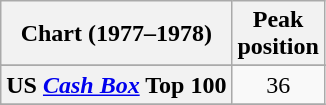<table class="wikitable sortable plainrowheaders" style="text-align:center">
<tr>
<th scope="col">Chart (1977–1978)</th>
<th scope="col">Peak<br>position</th>
</tr>
<tr>
</tr>
<tr>
</tr>
<tr>
</tr>
<tr>
</tr>
<tr>
<th scope="row">US <em><a href='#'>Cash Box</a></em> Top 100</th>
<td>36</td>
</tr>
<tr>
</tr>
</table>
